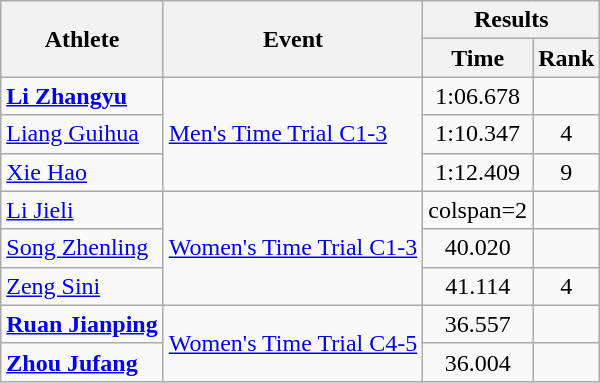<table class=wikitable>
<tr>
<th rowspan="2">Athlete</th>
<th rowspan="2">Event</th>
<th colspan="2">Results</th>
</tr>
<tr>
<th>Time</th>
<th>Rank</th>
</tr>
<tr align=center>
<td align=left><strong><a href='#'>Li Zhangyu</a></strong></td>
<td align=left rowspan=3><a href='#'>Men's Time Trial C1-3</a></td>
<td>1:06.678 </td>
<td></td>
</tr>
<tr align=center>
<td align=left><a href='#'>Liang Guihua</a></td>
<td>1:10.347</td>
<td>4</td>
</tr>
<tr align=center>
<td align=left><a href='#'>Xie Hao</a></td>
<td>1:12.409</td>
<td>9</td>
</tr>
<tr align=center>
<td align=left><a href='#'>Li Jieli</a></td>
<td align=left rowspan=3><a href='#'>Women's Time Trial C1-3</a></td>
<td>colspan=2 </td>
</tr>
<tr align=center>
<td align=left><a href='#'>Song Zhenling</a></td>
<td>40.020</td>
<td></td>
</tr>
<tr align=center>
<td align=left><a href='#'>Zeng Sini</a></td>
<td>41.114</td>
<td>4</td>
</tr>
<tr align=center>
<td align=left><strong><a href='#'>Ruan Jianping</a></strong></td>
<td align=left rowspan=2><a href='#'>Women's Time Trial C4-5</a></td>
<td>36.557</td>
<td></td>
</tr>
<tr align=center>
<td align=left><strong><a href='#'>Zhou Jufang</a></strong></td>
<td>36.004 </td>
<td></td>
</tr>
</table>
